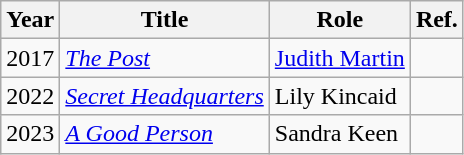<table class="wikitable sortable">
<tr>
<th>Year</th>
<th>Title</th>
<th>Role</th>
<th>Ref.</th>
</tr>
<tr>
<td>2017</td>
<td><em><a href='#'>The Post</a></em></td>
<td><a href='#'>Judith Martin</a></td>
<td></td>
</tr>
<tr>
<td>2022</td>
<td><em><a href='#'>Secret Headquarters</a></em></td>
<td>Lily Kincaid</td>
<td></td>
</tr>
<tr>
<td>2023</td>
<td><em><a href='#'>A Good Person</a></em></td>
<td>Sandra Keen</td>
<td></td>
</tr>
</table>
